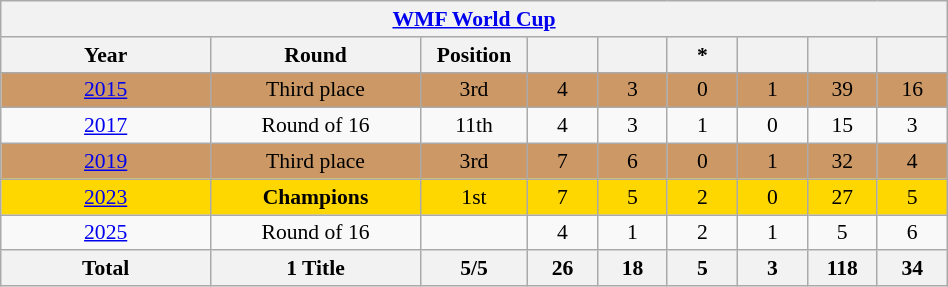<table class="wikitable" width="50%" style="font-size:90%; text-align:center;">
<tr>
<th colspan="9"><a href='#'>WMF World Cup</a></th>
</tr>
<tr>
<th width="15%">Year</th>
<th width="15%">Round</th>
<th width="5%">Position</th>
<th width="5%"></th>
<th width="5%"></th>
<th width="5%">*</th>
<th width="5%"></th>
<th width="5%"></th>
<th width="5%"></th>
</tr>
<tr bgcolor=#cc9966>
<td> <a href='#'>2015</a></td>
<td>Third place</td>
<td>3rd</td>
<td>4</td>
<td>3</td>
<td>0</td>
<td>1</td>
<td>39</td>
<td>16</td>
</tr>
<tr>
<td> <a href='#'>2017</a></td>
<td>Round of 16</td>
<td>11th</td>
<td>4</td>
<td>3</td>
<td>1</td>
<td>0</td>
<td>15</td>
<td>3</td>
</tr>
<tr bgcolor=#cc9966>
<td> <a href='#'>2019</a></td>
<td>Third place</td>
<td>3rd</td>
<td>7</td>
<td>6</td>
<td>0</td>
<td>1</td>
<td>32</td>
<td>4</td>
</tr>
<tr style="background:gold;">
<td> <a href='#'>2023</a></td>
<td><strong>Champions</strong></td>
<td>1st</td>
<td>7</td>
<td>5</td>
<td>2</td>
<td>0</td>
<td>27</td>
<td>5</td>
</tr>
<tr>
<td> <a href='#'>2025</a></td>
<td>Round of 16</td>
<td></td>
<td>4</td>
<td>1</td>
<td>2</td>
<td>1</td>
<td>5</td>
<td>6</td>
</tr>
<tr>
<th>Total</th>
<th>1 Title</th>
<th>5/5</th>
<th>26</th>
<th>18</th>
<th>5</th>
<th>3</th>
<th>118</th>
<th>34</th>
</tr>
</table>
